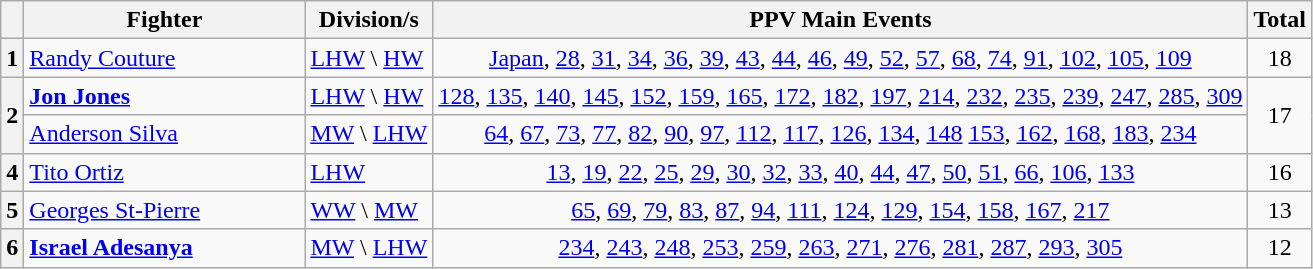<table id="Most_ppv_main_events" class=wikitable>
<tr>
<th></th>
<th width=180>Fighter</th>
<th>Division/s</th>
<th>PPV Main Events</th>
<th>Total</th>
</tr>
<tr>
<th>1</th>
<td> <a href='#'>Randy Couture</a></td>
<td><a href='#'>LHW</a> \ <a href='#'>HW</a></td>
<td align=center><a href='#'>Japan</a>, <a href='#'>28</a>, <a href='#'>31</a>, <a href='#'>34</a>, <a href='#'>36</a>, <a href='#'>39</a>, <a href='#'>43</a>, <a href='#'>44</a>, <a href='#'>46</a>, <a href='#'>49</a>, <a href='#'>52</a>, <a href='#'>57</a>, <a href='#'>68</a>, <a href='#'>74</a>, <a href='#'>91</a>, <a href='#'>102</a>, <a href='#'>105</a>, <a href='#'>109</a></td>
<td align=center>18</td>
</tr>
<tr>
<th rowspan=2>2</th>
<td> <strong><a href='#'>Jon Jones</a></strong></td>
<td><a href='#'>LHW</a> \ <a href='#'>HW</a></td>
<td align=center><a href='#'>128</a>, <a href='#'>135</a>, <a href='#'>140</a>, <a href='#'>145</a>, <a href='#'>152</a>, <a href='#'>159</a>, <a href='#'>165</a>, <a href='#'>172</a>, <a href='#'>182</a>, <a href='#'>197</a>, <a href='#'>214</a>, <a href='#'>232</a>, <a href='#'>235</a>, <a href='#'>239</a>, <a href='#'>247</a>, <a href='#'>285</a>, <a href='#'>309</a></td>
<td rowspan=2 align=center>17</td>
</tr>
<tr>
<td> <a href='#'>Anderson Silva</a></td>
<td><a href='#'>MW</a> \ <a href='#'>LHW</a></td>
<td align=center><a href='#'>64</a>, <a href='#'>67</a>, <a href='#'>73</a>, <a href='#'>77</a>, <a href='#'>82</a>, <a href='#'>90</a>, <a href='#'>97</a>, <a href='#'>112</a>, <a href='#'>117</a>, <a href='#'>126</a>, <a href='#'>134</a>, <a href='#'>148</a> <a href='#'>153</a>, <a href='#'>162</a>, <a href='#'>168</a>, <a href='#'>183</a>, <a href='#'>234</a></td>
</tr>
<tr>
<th>4</th>
<td> <a href='#'>Tito Ortiz</a></td>
<td><a href='#'>LHW</a></td>
<td align=center><a href='#'>13</a>, <a href='#'>19</a>, <a href='#'>22</a>, <a href='#'>25</a>, <a href='#'>29</a>, <a href='#'>30</a>, <a href='#'>32</a>, <a href='#'>33</a>, <a href='#'>40</a>, <a href='#'>44</a>, <a href='#'>47</a>, <a href='#'>50</a>, <a href='#'>51</a>, <a href='#'>66</a>, <a href='#'>106</a>, <a href='#'>133</a></td>
<td align=center>16</td>
</tr>
<tr>
<th>5</th>
<td> <a href='#'>Georges St-Pierre</a></td>
<td><a href='#'>WW</a> \ <a href='#'>MW</a></td>
<td align=center><a href='#'>65</a>, <a href='#'>69</a>, <a href='#'>79</a>, <a href='#'>83</a>, <a href='#'>87</a>, <a href='#'>94</a>, <a href='#'>111</a>, <a href='#'>124</a>, <a href='#'>129</a>, <a href='#'>154</a>, <a href='#'>158</a>, <a href='#'>167</a>, <a href='#'>217</a></td>
<td align=center>13</td>
</tr>
<tr>
<th>6</th>
<td> <strong><a href='#'>Israel Adesanya</a></strong></td>
<td><a href='#'>MW</a> \ <a href='#'>LHW</a></td>
<td align=center><a href='#'>234</a>, <a href='#'>243</a>, <a href='#'>248</a>, <a href='#'>253</a>, <a href='#'>259</a>, <a href='#'>263</a>, <a href='#'>271</a>, <a href='#'>276</a>, <a href='#'>281</a>, <a href='#'>287</a>, <a href='#'>293</a>, <a href='#'>305</a></td>
<td align=center>12</td>
</tr>
</table>
